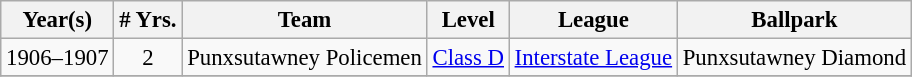<table class="wikitable" style="text-align:center; font-size: 95%;">
<tr>
<th>Year(s)</th>
<th># Yrs.</th>
<th>Team</th>
<th>Level</th>
<th>League</th>
<th>Ballpark</th>
</tr>
<tr>
<td>1906–1907</td>
<td>2</td>
<td>Punxsutawney Policemen</td>
<td><a href='#'>Class D</a></td>
<td><a href='#'>Interstate League</a></td>
<td>Punxsutawney Diamond</td>
</tr>
<tr>
</tr>
</table>
